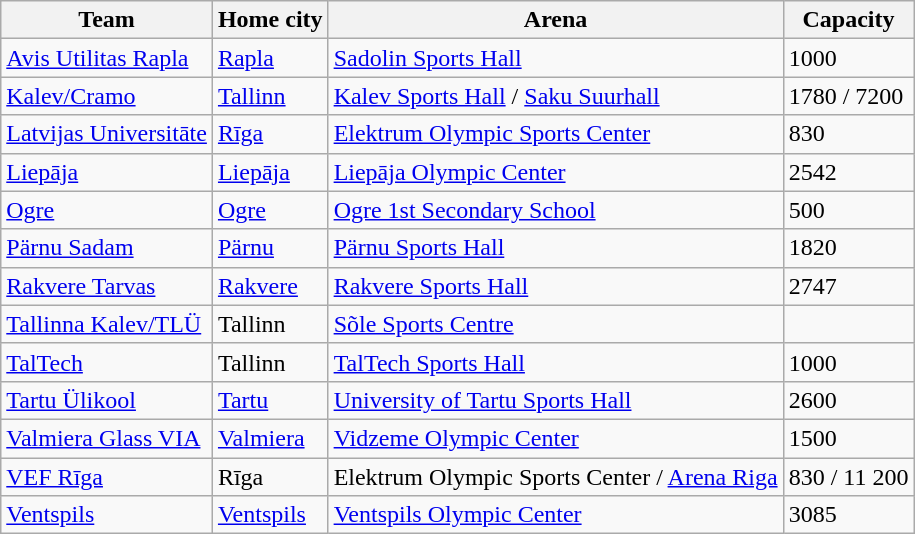<table class="wikitable sortable">
<tr>
<th>Team</th>
<th>Home city</th>
<th>Arena</th>
<th>Capacity</th>
</tr>
<tr>
<td> <a href='#'>Avis Utilitas Rapla</a></td>
<td><a href='#'>Rapla</a></td>
<td><a href='#'>Sadolin Sports Hall</a></td>
<td>1000</td>
</tr>
<tr>
<td> <a href='#'>Kalev/Cramo</a></td>
<td><a href='#'>Tallinn</a></td>
<td><a href='#'>Kalev Sports Hall</a> / <a href='#'>Saku Suurhall</a></td>
<td>1780 / 7200</td>
</tr>
<tr>
<td> <a href='#'>Latvijas Universitāte</a></td>
<td><a href='#'>Rīga</a></td>
<td><a href='#'>Elektrum Olympic Sports Center</a></td>
<td>830</td>
</tr>
<tr>
<td> <a href='#'>Liepāja</a></td>
<td><a href='#'>Liepāja</a></td>
<td><a href='#'>Liepāja Olympic Center</a></td>
<td>2542</td>
</tr>
<tr>
<td> <a href='#'>Ogre</a></td>
<td><a href='#'>Ogre</a></td>
<td><a href='#'>Ogre 1st Secondary School</a></td>
<td>500</td>
</tr>
<tr>
<td> <a href='#'>Pärnu Sadam</a></td>
<td><a href='#'>Pärnu</a></td>
<td><a href='#'>Pärnu Sports Hall</a></td>
<td>1820</td>
</tr>
<tr>
<td> <a href='#'>Rakvere Tarvas</a></td>
<td><a href='#'>Rakvere</a></td>
<td><a href='#'>Rakvere Sports Hall</a></td>
<td>2747</td>
</tr>
<tr>
<td> <a href='#'>Tallinna Kalev/TLÜ</a></td>
<td>Tallinn</td>
<td><a href='#'>Sõle Sports Centre</a></td>
<td></td>
</tr>
<tr>
<td> <a href='#'>TalTech</a></td>
<td>Tallinn</td>
<td><a href='#'>TalTech Sports Hall</a></td>
<td>1000</td>
</tr>
<tr>
<td> <a href='#'>Tartu Ülikool</a></td>
<td><a href='#'>Tartu</a></td>
<td><a href='#'>University of Tartu Sports Hall</a></td>
<td>2600</td>
</tr>
<tr>
<td> <a href='#'>Valmiera Glass VIA</a></td>
<td><a href='#'>Valmiera</a></td>
<td><a href='#'>Vidzeme Olympic Center</a></td>
<td>1500</td>
</tr>
<tr>
<td> <a href='#'>VEF Rīga</a></td>
<td>Rīga</td>
<td>Elektrum Olympic Sports Center / <a href='#'>Arena Riga</a></td>
<td>830 / 11 200</td>
</tr>
<tr>
<td> <a href='#'>Ventspils</a></td>
<td><a href='#'>Ventspils</a></td>
<td><a href='#'>Ventspils Olympic Center</a></td>
<td>3085</td>
</tr>
</table>
